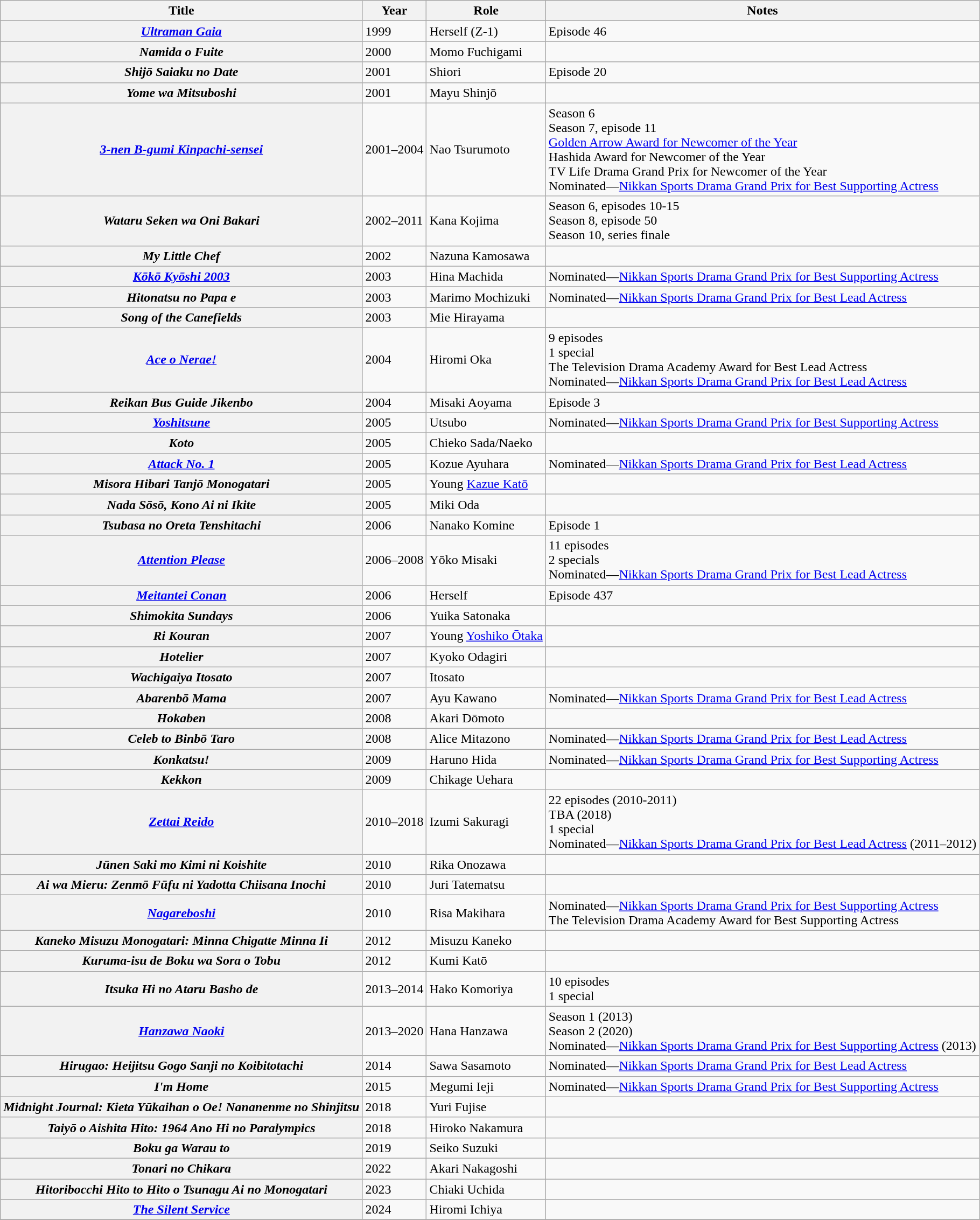<table class="wikitable plainrowheaders sortable" style="font-size:100%">
<tr>
<th scope="col">Title</th>
<th scope="col">Year</th>
<th scope="col">Role</th>
<th scope="col" class="unsortable">Notes</th>
</tr>
<tr>
<th scope="row"><em><a href='#'>Ultraman Gaia</a></em></th>
<td>1999</td>
<td>Herself (Z-1)</td>
<td>Episode 46</td>
</tr>
<tr>
<th scope="row"><em>Namida o Fuite</em></th>
<td>2000</td>
<td>Momo Fuchigami</td>
<td></td>
</tr>
<tr>
<th scope="row"><em>Shijō Saiaku no Date</em></th>
<td>2001</td>
<td>Shiori</td>
<td>Episode 20</td>
</tr>
<tr>
<th scope="row"><em>Yome wa Mitsuboshi</em></th>
<td>2001</td>
<td>Mayu Shinjō</td>
<td></td>
</tr>
<tr>
<th scope="row"><em><a href='#'>3-nen B-gumi Kinpachi-sensei</a></em></th>
<td>2001–2004</td>
<td>Nao Tsurumoto</td>
<td>Season 6<br>Season 7, episode 11<br><a href='#'>Golden Arrow Award for Newcomer of the Year</a><br>Hashida Award for Newcomer of the Year<br>TV Life Drama Grand Prix for Newcomer of the Year<br>Nominated—<a href='#'>Nikkan Sports Drama Grand Prix for Best Supporting Actress</a></td>
</tr>
<tr>
<th scope="row"><em>Wataru Seken wa Oni Bakari</em></th>
<td>2002–2011</td>
<td>Kana Kojima</td>
<td>Season 6, episodes 10-15<br>Season 8, episode 50<br>Season 10, series finale</td>
</tr>
<tr>
<th scope="row"><em>My Little Chef</em></th>
<td>2002</td>
<td>Nazuna Kamosawa</td>
<td></td>
</tr>
<tr>
<th scope="row"><em><a href='#'>Kōkō Kyōshi 2003</a></em></th>
<td>2003</td>
<td>Hina Machida</td>
<td>Nominated—<a href='#'>Nikkan Sports Drama Grand Prix for Best Supporting Actress</a></td>
</tr>
<tr>
<th scope="row"><em>Hitonatsu no Papa e</em></th>
<td>2003</td>
<td>Marimo Mochizuki</td>
<td>Nominated—<a href='#'>Nikkan Sports Drama Grand Prix for Best Lead Actress</a></td>
</tr>
<tr>
<th scope="row"><em>Song of the Canefields</em></th>
<td>2003</td>
<td>Mie Hirayama</td>
<td></td>
</tr>
<tr>
<th scope="row"><em><a href='#'>Ace o Nerae!</a></em></th>
<td>2004</td>
<td>Hiromi Oka</td>
<td>9 episodes<br>1 special<br>The Television Drama Academy Award for Best Lead Actress<br>Nominated—<a href='#'>Nikkan Sports Drama Grand Prix for Best Lead Actress</a></td>
</tr>
<tr>
<th scope="row"><em>Reikan Bus Guide Jikenbo</em></th>
<td>2004</td>
<td>Misaki Aoyama</td>
<td>Episode 3</td>
</tr>
<tr>
<th scope="row"><em><a href='#'>Yoshitsune</a></em></th>
<td>2005</td>
<td>Utsubo</td>
<td>Nominated—<a href='#'>Nikkan Sports Drama Grand Prix for Best Supporting Actress</a></td>
</tr>
<tr>
<th scope="row"><em>Koto</em></th>
<td>2005</td>
<td>Chieko Sada/Naeko</td>
<td></td>
</tr>
<tr>
<th scope="row"><em><a href='#'>Attack No. 1</a></em></th>
<td>2005</td>
<td>Kozue Ayuhara</td>
<td>Nominated—<a href='#'>Nikkan Sports Drama Grand Prix for Best Lead Actress</a></td>
</tr>
<tr>
<th scope="row"><em>Misora Hibari Tanjō Monogatari</em></th>
<td>2005</td>
<td>Young <a href='#'>Kazue Katō</a></td>
<td></td>
</tr>
<tr>
<th scope="row"><em>Nada Sōsō, Kono Ai ni Ikite</em></th>
<td>2005</td>
<td>Miki Oda</td>
<td></td>
</tr>
<tr>
<th scope="row"><em>Tsubasa no Oreta Tenshitachi</em></th>
<td>2006</td>
<td>Nanako Komine</td>
<td>Episode 1</td>
</tr>
<tr>
<th scope="row"><em><a href='#'>Attention Please</a></em></th>
<td>2006–2008</td>
<td>Yōko Misaki</td>
<td>11 episodes<br>2 specials<br>Nominated—<a href='#'>Nikkan Sports Drama Grand Prix for Best Lead Actress</a></td>
</tr>
<tr>
<th scope="row"><em><a href='#'>Meitantei Conan</a></em></th>
<td>2006</td>
<td>Herself</td>
<td>Episode 437</td>
</tr>
<tr>
<th scope="row"><em>Shimokita Sundays</em></th>
<td>2006</td>
<td>Yuika Satonaka</td>
<td></td>
</tr>
<tr>
<th scope="row"><em>Ri Kouran</em></th>
<td>2007</td>
<td>Young <a href='#'>Yoshiko Ōtaka</a></td>
<td></td>
</tr>
<tr>
<th scope="row"><em>Hotelier</em></th>
<td>2007</td>
<td>Kyoko Odagiri</td>
<td></td>
</tr>
<tr>
<th scope="row"><em>Wachigaiya Itosato</em></th>
<td>2007</td>
<td>Itosato</td>
<td></td>
</tr>
<tr>
<th scope="row"><em>Abarenbō Mama</em></th>
<td>2007</td>
<td>Ayu Kawano</td>
<td>Nominated—<a href='#'>Nikkan Sports Drama Grand Prix for Best Lead Actress</a></td>
</tr>
<tr>
<th scope="row"><em>Hokaben</em></th>
<td>2008</td>
<td>Akari Dōmoto</td>
<td></td>
</tr>
<tr>
<th scope="row"><em>Celeb to Binbō Taro</em></th>
<td>2008</td>
<td>Alice Mitazono</td>
<td>Nominated—<a href='#'>Nikkan Sports Drama Grand Prix for Best Lead Actress</a></td>
</tr>
<tr>
<th scope="row"><em>Konkatsu!</em></th>
<td>2009</td>
<td>Haruno Hida</td>
<td>Nominated—<a href='#'>Nikkan Sports Drama Grand Prix for Best Supporting Actress</a></td>
</tr>
<tr>
<th scope="row"><em>Kekkon</em></th>
<td>2009</td>
<td>Chikage Uehara</td>
<td></td>
</tr>
<tr>
<th scope="row"><em><a href='#'>Zettai Reido</a></em></th>
<td>2010–2018</td>
<td>Izumi Sakuragi</td>
<td>22 episodes (2010-2011)<br>TBA (2018)<br>1 special<br>Nominated—<a href='#'>Nikkan Sports Drama Grand Prix for Best Lead Actress</a> (2011–2012)</td>
</tr>
<tr>
<th scope="row"><em>Jūnen Saki mo Kimi ni Koishite</em></th>
<td>2010</td>
<td>Rika Onozawa</td>
<td></td>
</tr>
<tr>
<th scope="row"><em>Ai wa Mieru: Zenmō Fūfu ni Yadotta Chiisana Inochi</em></th>
<td>2010</td>
<td>Juri Tatematsu</td>
<td></td>
</tr>
<tr>
<th scope="row"><em><a href='#'>Nagareboshi</a></em></th>
<td>2010</td>
<td>Risa Makihara</td>
<td>Nominated—<a href='#'>Nikkan Sports Drama Grand Prix for Best Supporting Actress</a><br>The Television Drama Academy Award for Best Supporting Actress</td>
</tr>
<tr>
<th scope="row"><em>Kaneko Misuzu Monogatari: Minna Chigatte Minna Ii</em></th>
<td>2012</td>
<td>Misuzu Kaneko</td>
<td></td>
</tr>
<tr>
<th scope="row"><em>Kuruma-isu de Boku wa Sora o Tobu</em></th>
<td>2012</td>
<td>Kumi Katō</td>
<td></td>
</tr>
<tr>
<th scope="row"><em>Itsuka Hi no Ataru Basho de</em></th>
<td>2013–2014</td>
<td>Hako Komoriya</td>
<td>10 episodes<br>1 special</td>
</tr>
<tr>
<th scope="row"><em><a href='#'>Hanzawa Naoki</a></em></th>
<td>2013–2020</td>
<td>Hana Hanzawa</td>
<td>Season 1 (2013)<br>Season 2 (2020)<br>Nominated—<a href='#'>Nikkan Sports Drama Grand Prix for Best Supporting Actress</a> (2013)</td>
</tr>
<tr>
<th scope="row"><em>Hirugao: Heijitsu Gogo Sanji no Koibitotachi</em></th>
<td>2014</td>
<td>Sawa Sasamoto</td>
<td>Nominated—<a href='#'>Nikkan Sports Drama Grand Prix for Best Lead Actress</a></td>
</tr>
<tr>
<th scope="row"><em>I'm Home</em></th>
<td>2015</td>
<td>Megumi Ieji</td>
<td>Nominated—<a href='#'>Nikkan Sports Drama Grand Prix for Best Supporting Actress</a></td>
</tr>
<tr>
<th scope="row"><em>Midnight Journal: Kieta Yūkaihan o Oe! Nananenme no Shinjitsu</em></th>
<td>2018</td>
<td>Yuri Fujise</td>
<td></td>
</tr>
<tr>
<th scope="row"><em>Taiyō o Aishita Hito: 1964 Ano Hi no Paralympics</em></th>
<td>2018</td>
<td>Hiroko Nakamura</td>
<td></td>
</tr>
<tr>
<th scope="row"><em>Boku ga Warau to</em></th>
<td>2019</td>
<td>Seiko Suzuki</td>
<td></td>
</tr>
<tr>
<th scope="row"><em>Tonari no Chikara</em></th>
<td>2022</td>
<td>Akari Nakagoshi</td>
</tr>
<tr>
<th scope="row"><em>Hitoribocchi Hito to Hito o Tsunagu Ai no Monogatari</em></th>
<td>2023</td>
<td>Chiaki Uchida</td>
<td></td>
</tr>
<tr>
<th scope="row"><em><a href='#'>The Silent Service</a></em></th>
<td>2024</td>
<td>Hiromi Ichiya</td>
<td></td>
</tr>
<tr>
</tr>
</table>
